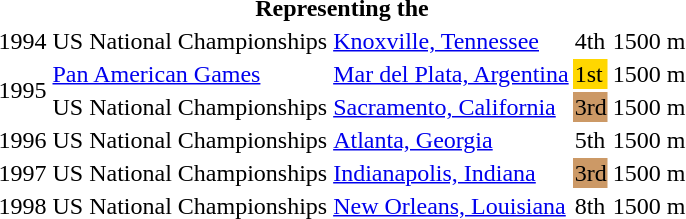<table>
<tr>
<th colspan="5">Representing the </th>
</tr>
<tr>
<td>1994</td>
<td>US National Championships</td>
<td><a href='#'>Knoxville, Tennessee</a></td>
<td>4th</td>
<td>1500 m</td>
</tr>
<tr>
<td rowspan=2>1995</td>
<td><a href='#'>Pan American Games</a></td>
<td><a href='#'>Mar del Plata, Argentina</a></td>
<td bgcolor="gold">1st</td>
<td>1500 m</td>
</tr>
<tr>
<td>US National Championships</td>
<td><a href='#'>Sacramento, California</a></td>
<td bgcolor="cc9966">3rd</td>
<td>1500 m</td>
</tr>
<tr>
<td>1996</td>
<td>US National Championships</td>
<td><a href='#'>Atlanta, Georgia</a></td>
<td>5th</td>
<td>1500 m</td>
</tr>
<tr>
<td>1997</td>
<td>US National Championships</td>
<td><a href='#'>Indianapolis, Indiana</a></td>
<td bgcolor="cc9966">3rd</td>
<td>1500 m</td>
</tr>
<tr>
<td>1998</td>
<td>US National Championships</td>
<td><a href='#'>New Orleans, Louisiana</a></td>
<td>8th</td>
<td>1500 m</td>
</tr>
</table>
